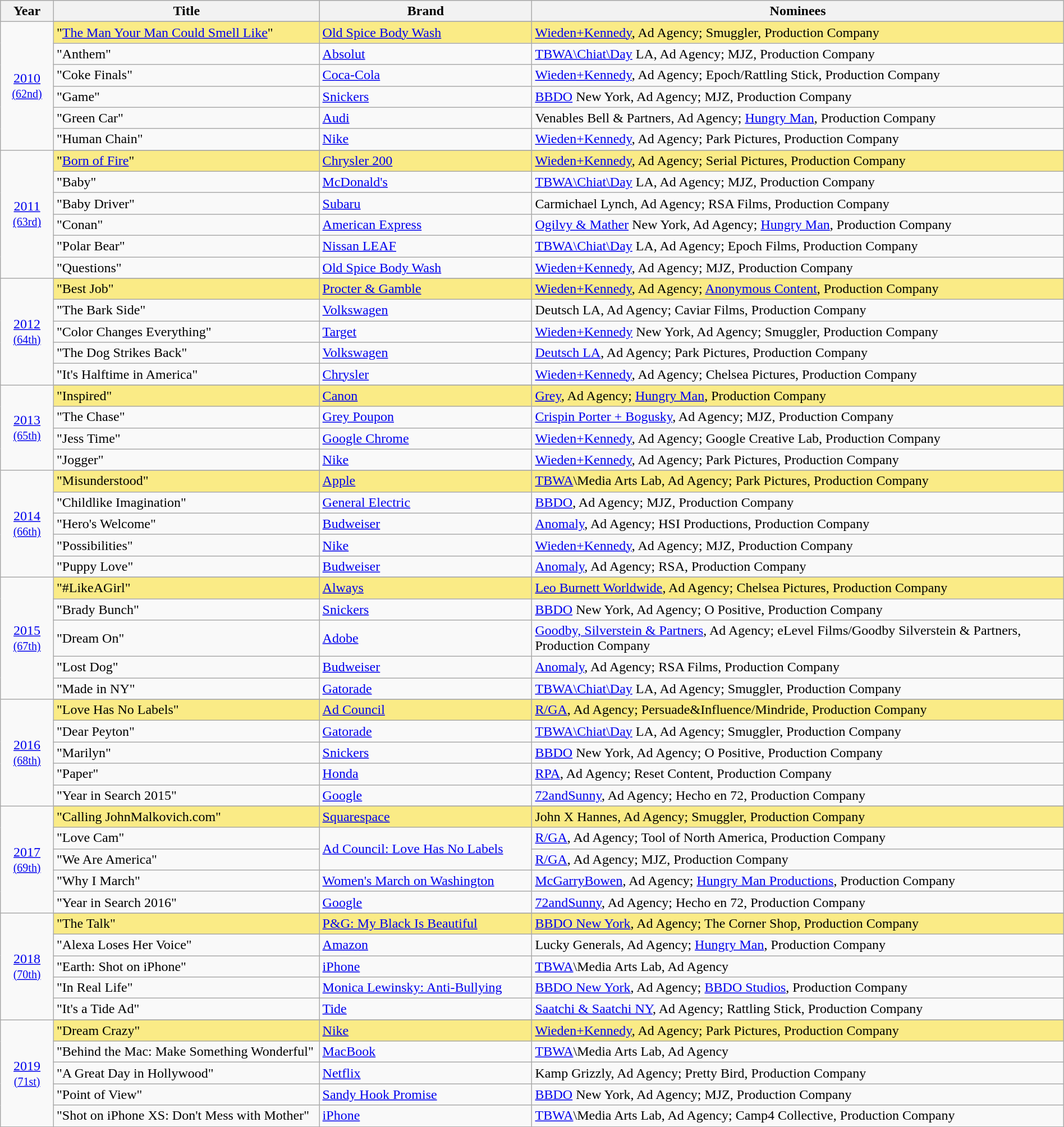<table class="wikitable" style="width:100%">
<tr bgcolor="#bebebe">
<th width="5%">Year</th>
<th width="25%">Title</th>
<th width="20%">Brand</th>
<th width="50%">Nominees</th>
</tr>
<tr>
<td rowspan=7 style="text-align:center"><a href='#'>2010</a><br><small><a href='#'>(62nd)</a></small><br></td>
</tr>
<tr style="background:#FAEB86">
<td>"<a href='#'>The Man Your Man Could Smell Like</a>"</td>
<td><a href='#'>Old Spice Body Wash</a></td>
<td><a href='#'>Wieden+Kennedy</a>, Ad Agency; Smuggler, Production Company</td>
</tr>
<tr>
<td>"Anthem"</td>
<td><a href='#'>Absolut</a></td>
<td><a href='#'>TBWA\Chiat\Day</a> LA, Ad Agency; MJZ, Production Company</td>
</tr>
<tr>
<td>"Coke Finals"</td>
<td><a href='#'>Coca-Cola</a></td>
<td><a href='#'>Wieden+Kennedy</a>, Ad Agency; Epoch/Rattling Stick, Production Company</td>
</tr>
<tr>
<td>"Game"</td>
<td><a href='#'>Snickers</a></td>
<td><a href='#'>BBDO</a> New York, Ad Agency; MJZ, Production Company</td>
</tr>
<tr>
<td>"Green Car"</td>
<td><a href='#'>Audi</a></td>
<td>Venables Bell & Partners, Ad Agency; <a href='#'>Hungry Man</a>, Production Company</td>
</tr>
<tr>
<td>"Human Chain"</td>
<td><a href='#'>Nike</a></td>
<td><a href='#'>Wieden+Kennedy</a>, Ad Agency; Park Pictures, Production Company</td>
</tr>
<tr>
<td rowspan=7 style="text-align:center"><a href='#'>2011</a><br><small><a href='#'>(63rd)</a></small><br></td>
</tr>
<tr style="background:#FAEB86">
<td>"<a href='#'>Born of Fire</a>"</td>
<td><a href='#'>Chrysler 200</a></td>
<td><a href='#'>Wieden+Kennedy</a>, Ad Agency; Serial Pictures, Production Company</td>
</tr>
<tr>
<td>"Baby"</td>
<td><a href='#'>McDonald's</a></td>
<td><a href='#'>TBWA\Chiat\Day</a> LA, Ad Agency; MJZ, Production Company</td>
</tr>
<tr>
<td>"Baby Driver"</td>
<td><a href='#'>Subaru</a></td>
<td>Carmichael Lynch, Ad Agency; RSA Films, Production Company</td>
</tr>
<tr>
<td>"Conan"</td>
<td><a href='#'>American Express</a></td>
<td><a href='#'>Ogilvy & Mather</a> New York, Ad Agency; <a href='#'>Hungry Man</a>, Production Company</td>
</tr>
<tr>
<td>"Polar Bear"</td>
<td><a href='#'>Nissan LEAF</a></td>
<td><a href='#'>TBWA\Chiat\Day</a> LA, Ad Agency; Epoch Films, Production Company</td>
</tr>
<tr>
<td>"Questions"</td>
<td><a href='#'>Old Spice Body Wash</a></td>
<td><a href='#'>Wieden+Kennedy</a>, Ad Agency; MJZ, Production Company</td>
</tr>
<tr>
<td rowspan=6 style="text-align:center"><a href='#'>2012</a><br><small><a href='#'>(64th)</a></small><br></td>
</tr>
<tr style="background:#FAEB86">
<td>"Best Job"</td>
<td><a href='#'>Procter & Gamble</a></td>
<td><a href='#'>Wieden+Kennedy</a>, Ad Agency; <a href='#'>Anonymous Content</a>, Production Company</td>
</tr>
<tr>
<td>"The Bark Side"</td>
<td><a href='#'>Volkswagen</a></td>
<td>Deutsch LA, Ad Agency; Caviar Films, Production Company</td>
</tr>
<tr>
<td>"Color Changes Everything"</td>
<td><a href='#'>Target</a></td>
<td><a href='#'>Wieden+Kennedy</a> New York, Ad Agency; Smuggler, Production Company</td>
</tr>
<tr>
<td>"The Dog Strikes Back"</td>
<td><a href='#'>Volkswagen</a></td>
<td><a href='#'>Deutsch LA</a>, Ad Agency; Park Pictures, Production Company</td>
</tr>
<tr>
<td>"It's Halftime in America"</td>
<td><a href='#'>Chrysler</a></td>
<td><a href='#'>Wieden+Kennedy</a>, Ad Agency; Chelsea Pictures, Production Company</td>
</tr>
<tr>
<td rowspan=5 style="text-align:center"><a href='#'>2013</a><br><small><a href='#'>(65th)</a></small><br></td>
</tr>
<tr style="background:#FAEB86">
<td>"Inspired"</td>
<td><a href='#'>Canon</a></td>
<td><a href='#'>Grey</a>, Ad Agency; <a href='#'>Hungry Man</a>, Production Company</td>
</tr>
<tr>
<td>"The Chase"</td>
<td><a href='#'>Grey Poupon</a></td>
<td><a href='#'>Crispin Porter + Bogusky</a>, Ad Agency; MJZ, Production Company</td>
</tr>
<tr>
<td>"Jess Time"</td>
<td><a href='#'>Google Chrome</a></td>
<td><a href='#'>Wieden+Kennedy</a>, Ad Agency; Google Creative Lab, Production Company</td>
</tr>
<tr>
<td>"Jogger"</td>
<td><a href='#'>Nike</a></td>
<td><a href='#'>Wieden+Kennedy</a>, Ad Agency; Park Pictures, Production Company</td>
</tr>
<tr>
<td rowspan=6 style="text-align:center"><a href='#'>2014</a><br><small><a href='#'>(66th)</a></small><br></td>
</tr>
<tr style="background:#FAEB86">
<td>"Misunderstood"</td>
<td><a href='#'>Apple</a></td>
<td><a href='#'>TBWA</a>\Media Arts Lab, Ad Agency; Park Pictures, Production Company</td>
</tr>
<tr>
<td>"Childlike Imagination"</td>
<td><a href='#'>General Electric</a></td>
<td><a href='#'>BBDO</a>, Ad Agency; MJZ, Production Company</td>
</tr>
<tr>
<td>"Hero's Welcome"</td>
<td><a href='#'>Budweiser</a></td>
<td><a href='#'>Anomaly</a>, Ad Agency; HSI Productions, Production Company</td>
</tr>
<tr>
<td>"Possibilities"</td>
<td><a href='#'>Nike</a></td>
<td><a href='#'>Wieden+Kennedy</a>, Ad Agency; MJZ, Production Company</td>
</tr>
<tr>
<td>"Puppy Love"</td>
<td><a href='#'>Budweiser</a></td>
<td><a href='#'>Anomaly</a>, Ad Agency; RSA, Production Company</td>
</tr>
<tr>
<td rowspan=6 style="text-align:center"><a href='#'>2015</a><br><small><a href='#'>(67th)</a></small><br></td>
</tr>
<tr style="background:#FAEB86">
<td>"#LikeAGirl"</td>
<td><a href='#'>Always</a></td>
<td><a href='#'>Leo Burnett Worldwide</a>, Ad Agency; Chelsea Pictures, Production Company</td>
</tr>
<tr>
<td>"Brady Bunch"</td>
<td><a href='#'>Snickers</a></td>
<td><a href='#'>BBDO</a> New York, Ad Agency; O Positive, Production Company</td>
</tr>
<tr>
<td>"Dream On"</td>
<td><a href='#'>Adobe</a></td>
<td><a href='#'>Goodby, Silverstein & Partners</a>, Ad Agency; eLevel Films/Goodby Silverstein & Partners, Production Company</td>
</tr>
<tr>
<td>"Lost Dog"</td>
<td><a href='#'>Budweiser</a></td>
<td><a href='#'>Anomaly</a>, Ad Agency; RSA Films, Production Company</td>
</tr>
<tr>
<td>"Made in NY"</td>
<td><a href='#'>Gatorade</a></td>
<td><a href='#'>TBWA\Chiat\Day</a> LA, Ad Agency; Smuggler, Production Company</td>
</tr>
<tr>
<td rowspan=6 style="text-align:center"><a href='#'>2016</a><br><small><a href='#'>(68th)</a></small><br></td>
</tr>
<tr style="background:#FAEB86">
<td>"Love Has No Labels"</td>
<td><a href='#'>Ad Council</a></td>
<td><a href='#'>R/GA</a>, Ad Agency; Persuade&Influence/Mindride, Production Company</td>
</tr>
<tr>
<td>"Dear Peyton"</td>
<td><a href='#'>Gatorade</a></td>
<td><a href='#'>TBWA\Chiat\Day</a> LA, Ad Agency; Smuggler, Production Company</td>
</tr>
<tr>
<td>"Marilyn"</td>
<td><a href='#'>Snickers</a></td>
<td><a href='#'>BBDO</a> New York, Ad Agency; O Positive, Production Company</td>
</tr>
<tr>
<td>"Paper"</td>
<td><a href='#'>Honda</a></td>
<td><a href='#'>RPA</a>, Ad Agency; Reset Content, Production Company</td>
</tr>
<tr>
<td>"Year in Search 2015"</td>
<td><a href='#'>Google</a></td>
<td><a href='#'>72andSunny</a>, Ad Agency; Hecho en 72, Production Company</td>
</tr>
<tr>
<td rowspan=6 style="text-align:center"><a href='#'>2017</a><br><small><a href='#'>(69th)</a></small><br></td>
</tr>
<tr style="background:#FAEB86">
<td>"Calling JohnMalkovich.com"</td>
<td><a href='#'>Squarespace</a></td>
<td>John X Hannes, Ad Agency; Smuggler, Production Company</td>
</tr>
<tr>
<td>"Love Cam"</td>
<td rowspan=2><a href='#'>Ad Council: Love Has No Labels</a></td>
<td><a href='#'>R/GA</a>, Ad Agency; Tool of North America, Production Company</td>
</tr>
<tr>
<td>"We Are America"</td>
<td><a href='#'>R/GA</a>, Ad Agency; MJZ, Production Company</td>
</tr>
<tr>
<td>"Why I March"</td>
<td><a href='#'>Women's March on Washington</a></td>
<td><a href='#'>McGarryBowen</a>, Ad Agency; <a href='#'>Hungry Man Productions</a>, Production Company</td>
</tr>
<tr>
<td>"Year in Search 2016"</td>
<td><a href='#'>Google</a></td>
<td><a href='#'>72andSunny</a>, Ad Agency; Hecho en 72, Production Company</td>
</tr>
<tr>
<td rowspan=6 style="text-align:center"><a href='#'>2018</a><br><small><a href='#'>(70th)</a></small><br></td>
</tr>
<tr style="background:#FAEB86">
<td>"The Talk"</td>
<td><a href='#'>P&G: My Black Is Beautiful</a></td>
<td><a href='#'>BBDO New York</a>, Ad Agency; The Corner Shop, Production Company</td>
</tr>
<tr>
<td>"Alexa Loses Her Voice"</td>
<td><a href='#'>Amazon</a></td>
<td>Lucky Generals, Ad Agency; <a href='#'>Hungry Man</a>, Production Company</td>
</tr>
<tr>
<td>"Earth: Shot on iPhone"</td>
<td><a href='#'>iPhone</a></td>
<td><a href='#'>TBWA</a>\Media Arts Lab, Ad Agency</td>
</tr>
<tr>
<td>"In Real Life"</td>
<td><a href='#'>Monica Lewinsky: Anti-Bullying</a></td>
<td><a href='#'>BBDO New York</a>, Ad Agency; <a href='#'>BBDO Studios</a>, Production Company</td>
</tr>
<tr>
<td>"It's a Tide Ad"</td>
<td><a href='#'>Tide</a></td>
<td><a href='#'>Saatchi & Saatchi NY</a>, Ad Agency; Rattling Stick, Production Company</td>
</tr>
<tr>
<td rowspan=6 style="text-align:center"><a href='#'>2019</a><br><small><a href='#'>(71st)</a></small><br></td>
</tr>
<tr style="background:#FAEB86">
<td>"Dream Crazy"</td>
<td><a href='#'>Nike</a></td>
<td><a href='#'>Wieden+Kennedy</a>, Ad Agency; Park Pictures, Production Company</td>
</tr>
<tr>
<td>"Behind the Mac: Make Something Wonderful"</td>
<td><a href='#'>MacBook</a></td>
<td><a href='#'>TBWA</a>\Media Arts Lab, Ad Agency</td>
</tr>
<tr>
<td>"A Great Day in Hollywood"</td>
<td><a href='#'>Netflix</a></td>
<td>Kamp Grizzly, Ad Agency; Pretty Bird, Production Company</td>
</tr>
<tr>
<td>"Point of View"</td>
<td><a href='#'>Sandy Hook Promise</a></td>
<td><a href='#'>BBDO</a> New York, Ad Agency; MJZ, Production Company</td>
</tr>
<tr>
<td>"Shot on iPhone XS: Don't Mess with Mother"</td>
<td><a href='#'>iPhone</a></td>
<td><a href='#'>TBWA</a>\Media Arts Lab, Ad Agency; Camp4 Collective, Production Company</td>
</tr>
</table>
